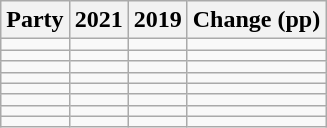<table class="wikitable" style="text-align:right;">
<tr>
<th>Party</th>
<th>2021</th>
<th>2019</th>
<th colspan="3">Change (pp)</th>
</tr>
<tr>
<td style="text-align:left;"></td>
<td></td>
<td></td>
<td></td>
</tr>
<tr>
<td style="text-align:left;"></td>
<td></td>
<td></td>
<td></td>
</tr>
<tr>
<td style="text-align:left;"></td>
<td></td>
<td></td>
<td></td>
</tr>
<tr>
<td style="text-align:left;"></td>
<td></td>
<td></td>
<td></td>
</tr>
<tr>
<td style="text-align:left;"></td>
<td></td>
<td></td>
<td></td>
</tr>
<tr>
<td style="text-align:left;"></td>
<td></td>
<td></td>
<td></td>
</tr>
<tr>
<td style="text-align:left;"></td>
<td></td>
<td></td>
<td></td>
</tr>
<tr>
<td style="text-align:left;"></td>
<td></td>
<td></td>
<td></td>
</tr>
</table>
